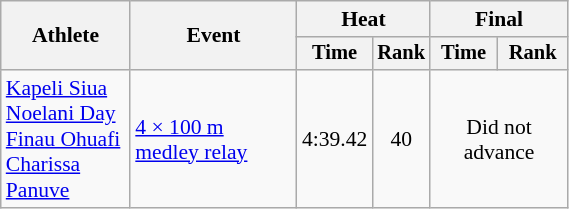<table class="wikitable" style="text-align:center; font-size:90%; width:30%;">
<tr>
<th rowspan="2">Athlete</th>
<th rowspan="2">Event</th>
<th colspan="2">Heat</th>
<th colspan="2">Final</th>
</tr>
<tr style="font-size:95%">
<th>Time</th>
<th>Rank</th>
<th>Time</th>
<th>Rank</th>
</tr>
<tr>
<td align=left><a href='#'>Kapeli Siua</a><br><a href='#'>Noelani Day</a> <br><a href='#'>Finau Ohuafi</a><br><a href='#'>Charissa Panuve</a></td>
<td align=left><a href='#'>4 × 100 m medley relay</a></td>
<td>4:39.42</td>
<td>40</td>
<td colspan="2">Did not advance</td>
</tr>
</table>
